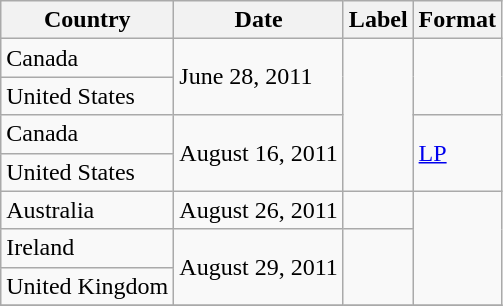<table class="wikitable">
<tr>
<th>Country</th>
<th>Date</th>
<th>Label</th>
<th>Format</th>
</tr>
<tr>
<td>Canada</td>
<td rowspan=2>June 28, 2011</td>
<td rowspan=4></td>
<td rowspan=2></td>
</tr>
<tr>
<td>United States</td>
</tr>
<tr>
<td>Canada</td>
<td rowspan=2>August 16, 2011</td>
<td rowspan=2><a href='#'>LP</a></td>
</tr>
<tr>
<td>United States</td>
</tr>
<tr>
<td>Australia</td>
<td>August 26, 2011</td>
<td></td>
<td rowspan=3></td>
</tr>
<tr>
<td>Ireland</td>
<td rowspan=2>August 29, 2011</td>
<td rowspan=2></td>
</tr>
<tr>
<td>United Kingdom</td>
</tr>
<tr>
</tr>
</table>
